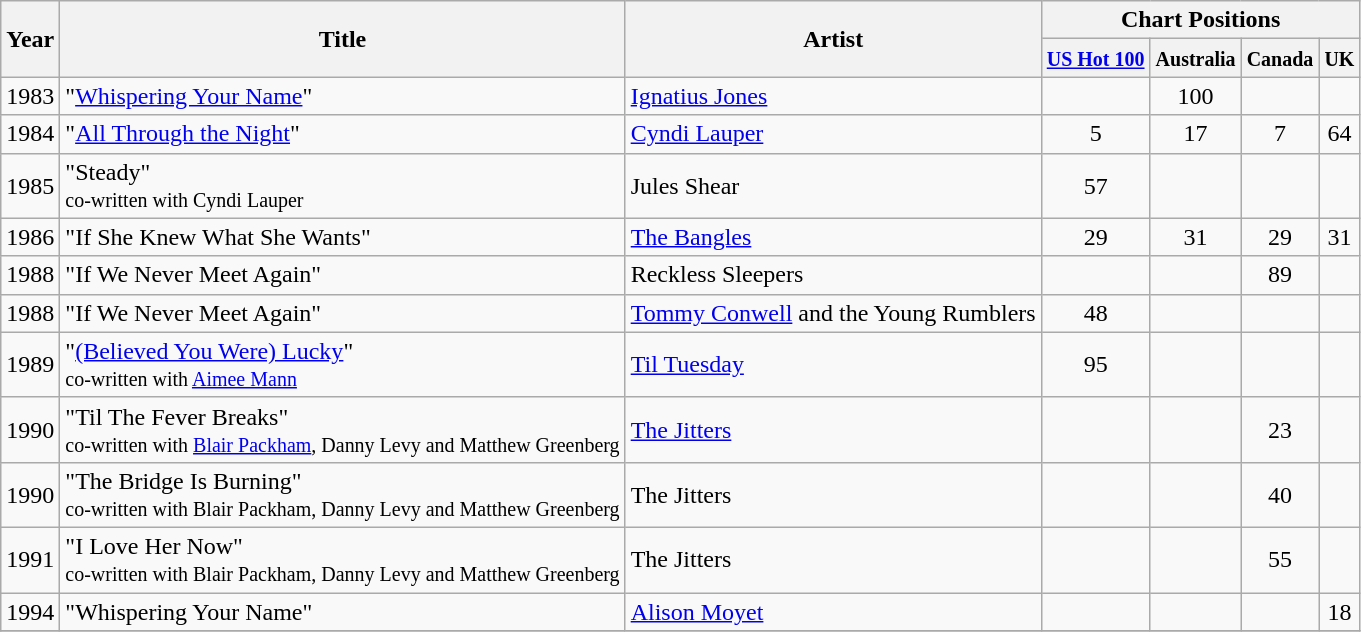<table class="wikitable">
<tr>
<th rowspan="2">Year</th>
<th rowspan="2">Title</th>
<th rowspan="2">Artist</th>
<th colspan="4">Chart Positions</th>
</tr>
<tr>
<th><small><a href='#'>US Hot 100</a></small></th>
<th><small>Australia</small></th>
<th><small>Canada</small></th>
<th><small>UK</small></th>
</tr>
<tr>
<td>1983</td>
<td>"<a href='#'>Whispering Your Name</a>"</td>
<td><a href='#'>Ignatius Jones</a></td>
<td align="center"></td>
<td align="center">100</td>
<td align="center"></td>
<td align="center"></td>
</tr>
<tr>
<td>1984</td>
<td>"<a href='#'>All Through the Night</a>"</td>
<td><a href='#'>Cyndi Lauper</a></td>
<td align="center">5</td>
<td align="center">17</td>
<td align="center">7</td>
<td align="center">64</td>
</tr>
<tr>
<td>1985</td>
<td>"Steady"<br> <small> co-written with Cyndi Lauper</small></td>
<td>Jules Shear</td>
<td align="center">57</td>
<td align="center"></td>
<td align="center"></td>
<td align="center"></td>
</tr>
<tr>
<td>1986</td>
<td>"If She Knew What She Wants"</td>
<td><a href='#'>The Bangles</a></td>
<td align="center">29</td>
<td align="center">31</td>
<td align="center">29</td>
<td align="center">31</td>
</tr>
<tr>
<td>1988</td>
<td>"If We Never Meet Again"</td>
<td>Reckless Sleepers</td>
<td align="center"></td>
<td align="center"></td>
<td align="center">89</td>
<td align="center"></td>
</tr>
<tr>
<td>1988</td>
<td>"If We Never Meet Again"</td>
<td><a href='#'>Tommy Conwell</a> and the Young Rumblers</td>
<td align="center">48</td>
<td align="center"></td>
<td align="center"></td>
<td align="center"></td>
</tr>
<tr>
<td>1989</td>
<td>"<a href='#'>(Believed You Were) Lucky</a>"<br> <small>co-written with <a href='#'>Aimee Mann</a></small></td>
<td><a href='#'>Til Tuesday</a></td>
<td align="center">95</td>
<td align="center"></td>
<td align="center"></td>
<td align="center"></td>
</tr>
<tr>
<td>1990</td>
<td>"Til The Fever Breaks"<br> <small> co-written with <a href='#'>Blair Packham</a>, Danny Levy and Matthew Greenberg</small></td>
<td><a href='#'>The Jitters</a></td>
<td align="center"></td>
<td align="center"></td>
<td align="center">23</td>
<td align="center"></td>
</tr>
<tr>
<td>1990</td>
<td>"The Bridge Is Burning"<br> <small> co-written with Blair Packham, Danny Levy and Matthew Greenberg</small></td>
<td>The Jitters</td>
<td align="center"></td>
<td align="center"></td>
<td align="center">40</td>
<td align="center"></td>
</tr>
<tr>
<td>1991</td>
<td>"I Love Her Now"<br> <small> co-written with Blair Packham, Danny Levy and Matthew Greenberg</small></td>
<td>The Jitters</td>
<td align="center"></td>
<td align="center"></td>
<td align="center">55</td>
<td align="center"></td>
</tr>
<tr>
<td>1994</td>
<td>"Whispering Your Name"</td>
<td><a href='#'>Alison Moyet</a></td>
<td align="center"></td>
<td align="center"></td>
<td align="center"></td>
<td align="center">18</td>
</tr>
<tr>
</tr>
</table>
